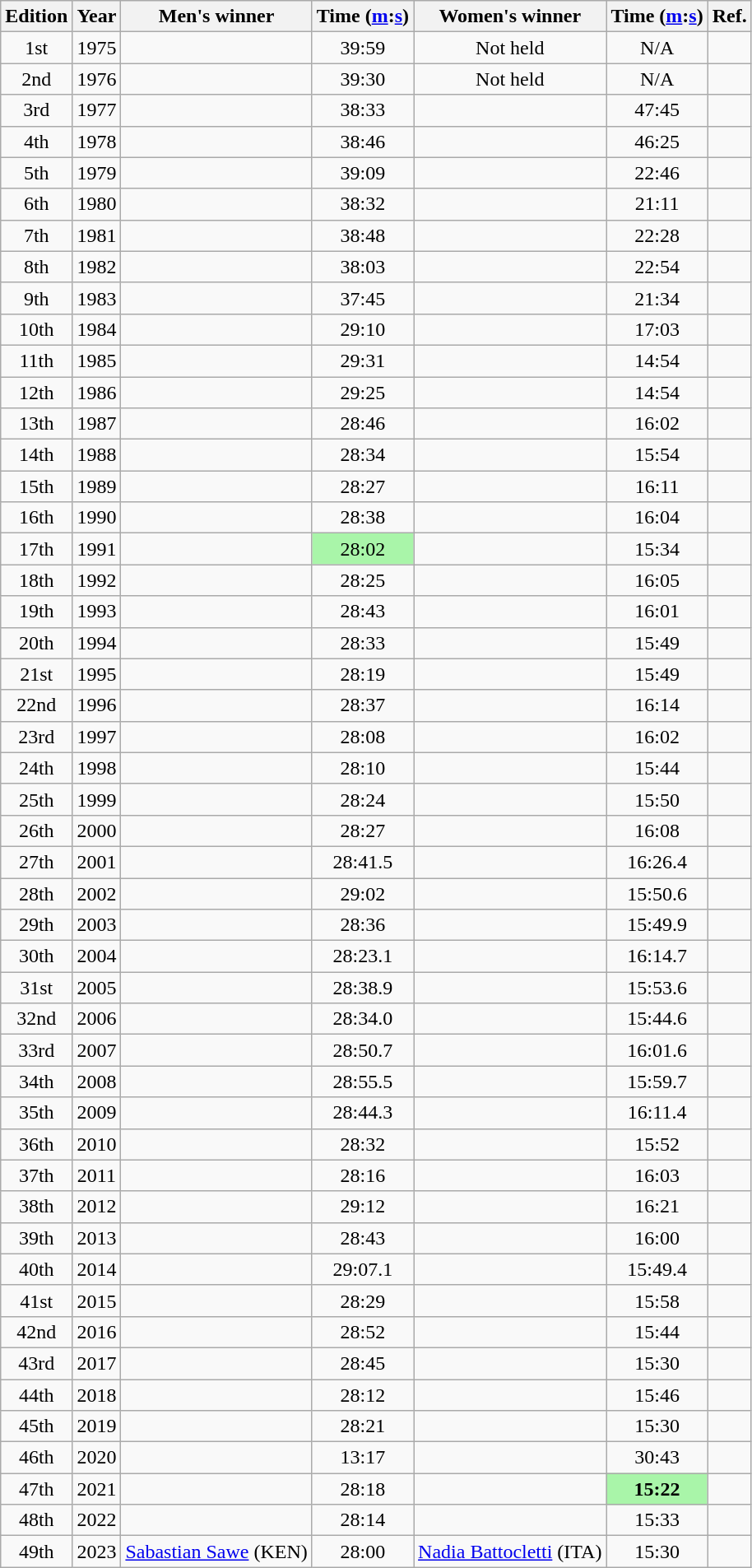<table class="wikitable sortable" style="text-align:center">
<tr>
<th>Edition</th>
<th>Year</th>
<th>Men's winner</th>
<th>Time (<a href='#'>m</a>:<a href='#'>s</a>)</th>
<th>Women's winner</th>
<th>Time (<a href='#'>m</a>:<a href='#'>s</a>)</th>
<th>Ref.</th>
</tr>
<tr>
<td>1st</td>
<td>1975</td>
<td align=left></td>
<td>39:59</td>
<td align=center>Not held</td>
<td align=center>N/A</td>
<td></td>
</tr>
<tr>
<td>2nd</td>
<td>1976</td>
<td align=left></td>
<td>39:30</td>
<td align=center>Not held</td>
<td align=center>N/A</td>
<td></td>
</tr>
<tr>
<td>3rd</td>
<td>1977</td>
<td align=left></td>
<td>38:33</td>
<td align=left></td>
<td>47:45</td>
<td></td>
</tr>
<tr>
<td>4th</td>
<td>1978</td>
<td align=left></td>
<td>38:46</td>
<td align=left></td>
<td>46:25</td>
<td></td>
</tr>
<tr>
<td>5th</td>
<td>1979</td>
<td align=left></td>
<td>39:09</td>
<td align=left></td>
<td>22:46</td>
<td></td>
</tr>
<tr>
<td>6th</td>
<td>1980</td>
<td align=left></td>
<td>38:32</td>
<td align=left></td>
<td>21:11</td>
<td></td>
</tr>
<tr>
<td>7th</td>
<td>1981</td>
<td align=left></td>
<td>38:48</td>
<td align=left></td>
<td>22:28</td>
<td></td>
</tr>
<tr>
<td>8th</td>
<td>1982</td>
<td align=left></td>
<td>38:03</td>
<td align=left></td>
<td>22:54</td>
<td></td>
</tr>
<tr>
<td>9th</td>
<td>1983</td>
<td align=left></td>
<td>37:45</td>
<td align=left></td>
<td>21:34</td>
<td></td>
</tr>
<tr>
<td>10th</td>
<td>1984</td>
<td align=left></td>
<td>29:10</td>
<td align=left></td>
<td>17:03</td>
<td></td>
</tr>
<tr>
<td>11th</td>
<td>1985</td>
<td align=left></td>
<td>29:31</td>
<td align=left></td>
<td>14:54</td>
<td></td>
</tr>
<tr>
<td>12th</td>
<td>1986</td>
<td align=left></td>
<td>29:25</td>
<td align=left></td>
<td>14:54</td>
<td></td>
</tr>
<tr>
<td>13th</td>
<td>1987</td>
<td align=left></td>
<td>28:46</td>
<td align=left></td>
<td>16:02</td>
<td></td>
</tr>
<tr>
<td>14th</td>
<td>1988</td>
<td align=left></td>
<td>28:34</td>
<td align=left></td>
<td>15:54</td>
<td></td>
</tr>
<tr>
<td>15th</td>
<td>1989</td>
<td align=left></td>
<td>28:27</td>
<td align=left></td>
<td>16:11</td>
<td></td>
</tr>
<tr>
<td>16th</td>
<td>1990</td>
<td align=left></td>
<td>28:38</td>
<td align=left></td>
<td>16:04</td>
<td></td>
</tr>
<tr>
<td>17th</td>
<td>1991</td>
<td align=left></td>
<td bgcolor=#A9F5A9>28:02</td>
<td align=left></td>
<td>15:34</td>
<td></td>
</tr>
<tr>
<td>18th</td>
<td>1992</td>
<td align=left></td>
<td>28:25</td>
<td align=left></td>
<td>16:05</td>
<td></td>
</tr>
<tr>
<td>19th</td>
<td>1993</td>
<td align=left></td>
<td>28:43</td>
<td align=left></td>
<td>16:01</td>
<td></td>
</tr>
<tr>
<td>20th</td>
<td>1994</td>
<td align=left></td>
<td>28:33</td>
<td align=left></td>
<td>15:49</td>
<td></td>
</tr>
<tr>
<td>21st</td>
<td>1995</td>
<td align=left></td>
<td>28:19</td>
<td align=left></td>
<td>15:49</td>
<td></td>
</tr>
<tr>
<td>22nd</td>
<td>1996</td>
<td align=left></td>
<td>28:37</td>
<td align=left></td>
<td>16:14</td>
<td></td>
</tr>
<tr>
<td>23rd</td>
<td>1997</td>
<td align=left></td>
<td>28:08</td>
<td align=left></td>
<td>16:02</td>
<td></td>
</tr>
<tr>
<td>24th</td>
<td>1998</td>
<td align=left></td>
<td>28:10</td>
<td align=left></td>
<td>15:44</td>
<td></td>
</tr>
<tr>
<td>25th</td>
<td>1999</td>
<td align=left></td>
<td>28:24</td>
<td align=left></td>
<td>15:50</td>
<td></td>
</tr>
<tr>
<td>26th</td>
<td>2000</td>
<td align=left></td>
<td>28:27</td>
<td align=left></td>
<td>16:08</td>
<td></td>
</tr>
<tr>
<td>27th</td>
<td>2001</td>
<td align=left></td>
<td>28:41.5</td>
<td align=left></td>
<td>16:26.4</td>
<td></td>
</tr>
<tr>
<td>28th</td>
<td>2002</td>
<td align=left></td>
<td>29:02</td>
<td align=left></td>
<td>15:50.6</td>
<td></td>
</tr>
<tr>
<td>29th</td>
<td>2003</td>
<td align=left></td>
<td>28:36</td>
<td align=left></td>
<td>15:49.9</td>
<td></td>
</tr>
<tr>
<td>30th</td>
<td>2004</td>
<td align=left></td>
<td>28:23.1</td>
<td align=left></td>
<td>16:14.7</td>
<td></td>
</tr>
<tr>
<td>31st</td>
<td>2005</td>
<td align=left></td>
<td>28:38.9</td>
<td align=left></td>
<td>15:53.6</td>
<td></td>
</tr>
<tr>
<td>32nd</td>
<td>2006</td>
<td align=left></td>
<td>28:34.0</td>
<td align=left></td>
<td>15:44.6</td>
<td></td>
</tr>
<tr>
<td>33rd</td>
<td>2007</td>
<td align=left></td>
<td>28:50.7</td>
<td align=left></td>
<td>16:01.6</td>
<td></td>
</tr>
<tr>
<td>34th</td>
<td>2008</td>
<td align=left></td>
<td>28:55.5</td>
<td align=left></td>
<td>15:59.7</td>
<td></td>
</tr>
<tr>
<td>35th</td>
<td>2009</td>
<td align=left></td>
<td>28:44.3</td>
<td align=left></td>
<td>16:11.4</td>
<td></td>
</tr>
<tr>
<td>36th</td>
<td>2010</td>
<td align=left></td>
<td>28:32</td>
<td align=left></td>
<td>15:52</td>
<td></td>
</tr>
<tr>
<td>37th</td>
<td>2011</td>
<td align=left></td>
<td>28:16</td>
<td align=left></td>
<td>16:03</td>
<td></td>
</tr>
<tr>
<td>38th</td>
<td>2012</td>
<td align=left></td>
<td>29:12</td>
<td align=left></td>
<td>16:21</td>
<td></td>
</tr>
<tr>
<td>39th</td>
<td>2013</td>
<td align=left></td>
<td>28:43</td>
<td align=left></td>
<td>16:00</td>
<td></td>
</tr>
<tr>
<td>40th</td>
<td>2014</td>
<td align=left></td>
<td>29:07.1</td>
<td align=left></td>
<td>15:49.4</td>
<td></td>
</tr>
<tr>
<td>41st</td>
<td>2015</td>
<td align=left></td>
<td>28:29</td>
<td align=left></td>
<td>15:58</td>
<td></td>
</tr>
<tr>
<td>42nd</td>
<td>2016</td>
<td align=left></td>
<td>28:52</td>
<td align=left></td>
<td>15:44</td>
<td></td>
</tr>
<tr>
<td>43rd</td>
<td>2017</td>
<td align=left></td>
<td>28:45</td>
<td align=left></td>
<td>15:30</td>
<td></td>
</tr>
<tr>
<td>44th</td>
<td>2018</td>
<td align=left></td>
<td>28:12</td>
<td align=left></td>
<td>15:46</td>
<td></td>
</tr>
<tr>
<td>45th</td>
<td>2019</td>
<td align=left></td>
<td>28:21</td>
<td align=left></td>
<td>15:30</td>
<td></td>
</tr>
<tr>
<td>46th</td>
<td>2020</td>
<td align=left></td>
<td>13:17</td>
<td align=left></td>
<td>30:43</td>
<td></td>
</tr>
<tr>
<td>47th</td>
<td>2021</td>
<td align=left></td>
<td>28:18</td>
<td align=left></td>
<td bgcolor=#A9F5A9><strong>15:22</strong></td>
<td></td>
</tr>
<tr>
<td>48th</td>
<td>2022</td>
<td align=left></td>
<td>28:14</td>
<td align=left></td>
<td>15:33</td>
<td></td>
</tr>
<tr>
<td>49th</td>
<td>2023</td>
<td><a href='#'>Sabastian Sawe</a> (KEN)</td>
<td>28:00</td>
<td><a href='#'>Nadia Battocletti</a> (ITA)</td>
<td>15:30</td>
<td></td>
</tr>
</table>
